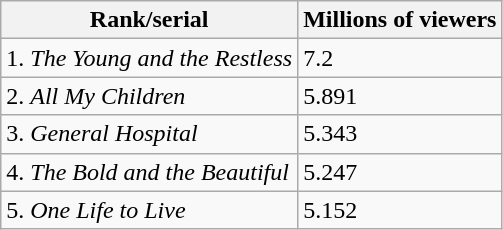<table class="wikitable">
<tr ">
<th>Rank/serial</th>
<th>Millions of viewers</th>
</tr>
<tr>
<td>1. <em>The Young and the Restless</em></td>
<td>7.2</td>
</tr>
<tr>
<td>2. <em>All My Children</em></td>
<td>5.891</td>
</tr>
<tr>
<td>3. <em>General Hospital</em></td>
<td>5.343</td>
</tr>
<tr>
<td>4. <em>The Bold and the Beautiful</em></td>
<td>5.247</td>
</tr>
<tr>
<td>5. <em>One Life to Live</em></td>
<td>5.152</td>
</tr>
</table>
